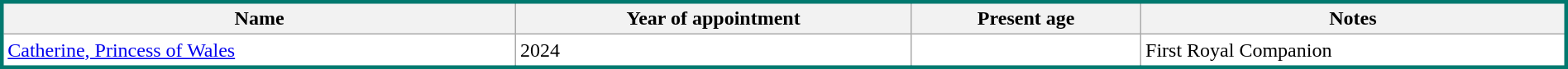<table class="wikitable" style="width:100%; background:white; border:#01796f solid;">
<tr>
<th>Name</th>
<th><strong>Year of appointment</strong></th>
<th><strong>Present age</strong></th>
<th>Notes</th>
</tr>
<tr>
<td><a href='#'>Catherine, Princess of Wales</a> </td>
<td>2024</td>
<td></td>
<td>First Royal Companion</td>
</tr>
</table>
